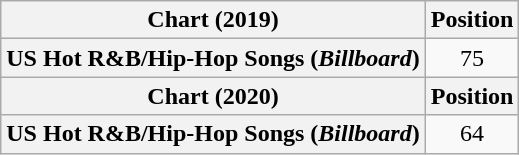<table class="wikitable plainrowheaders" style="text-align:center">
<tr>
<th scope="col">Chart (2019)</th>
<th scope="col">Position</th>
</tr>
<tr>
<th scope="row">US Hot R&B/Hip-Hop Songs (<em>Billboard</em>)</th>
<td>75</td>
</tr>
<tr>
<th scope="col">Chart (2020)</th>
<th scope="col">Position</th>
</tr>
<tr>
<th scope="row">US Hot R&B/Hip-Hop Songs (<em>Billboard</em>)</th>
<td>64</td>
</tr>
</table>
